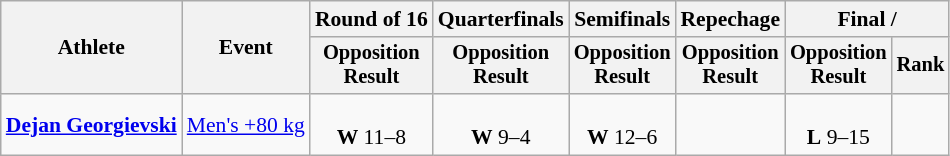<table class="wikitable" style="font-size:90%;">
<tr>
<th rowspan=2>Athlete</th>
<th rowspan=2>Event</th>
<th>Round of 16</th>
<th>Quarterfinals</th>
<th>Semifinals</th>
<th>Repechage</th>
<th colspan=2>Final / </th>
</tr>
<tr style="font-size:95%">
<th>Opposition<br>Result</th>
<th>Opposition<br>Result</th>
<th>Opposition<br>Result</th>
<th>Opposition<br>Result</th>
<th>Opposition<br>Result</th>
<th>Rank</th>
</tr>
<tr align=center>
<td align=left><strong><a href='#'>Dejan Georgievski</a></strong></td>
<td align=left><a href='#'>Men's +80 kg</a></td>
<td><br><strong>W</strong> 11–8</td>
<td><br> <strong>W</strong> 9–4</td>
<td><br> <strong>W</strong> 12–6</td>
<td></td>
<td><br> <strong>L</strong> 9–15</td>
<td></td>
</tr>
</table>
